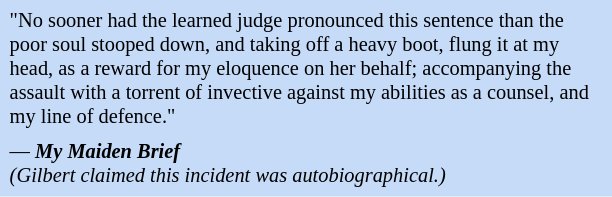<table class="toccolours" style="float: right; margin-left: 1em; margin-right: 1em; font-size: 85%; background:#c6dbf7; color:black; width:30em; max-width: 40%;" cellspacing="5">
<tr>
<td style="text-align: left;">"No sooner had the learned judge pronounced this sentence than the poor soul stooped down, and taking off a heavy boot, flung it at my head, as a reward for my eloquence on her behalf; accompanying the assault with a torrent of invective against my abilities as a counsel, and my line of defence."</td>
</tr>
<tr>
<td style="text-align: left;">— <strong><em>My Maiden Brief</em></strong><br><em>(Gilbert claimed this incident was autobiographical.)</em></td>
</tr>
</table>
